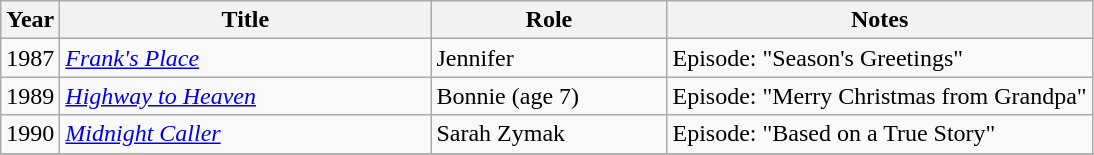<table class="wikitable sortable">
<tr>
<th>Year</th>
<th style="width:240px;">Title</th>
<th style="width:150px;">Role</th>
<th class = "unsortable">Notes</th>
</tr>
<tr>
<td>1987</td>
<td><em><a href='#'>Frank's Place</a></em></td>
<td>Jennifer</td>
<td>Episode: "Season's Greetings"</td>
</tr>
<tr>
<td>1989</td>
<td><em><a href='#'>Highway to Heaven</a></em></td>
<td>Bonnie (age 7)</td>
<td>Episode: "Merry Christmas from Grandpa"</td>
</tr>
<tr>
<td>1990</td>
<td><em><a href='#'>Midnight Caller</a></em></td>
<td>Sarah Zymak</td>
<td>Episode: "Based on a True Story"</td>
</tr>
<tr>
</tr>
</table>
